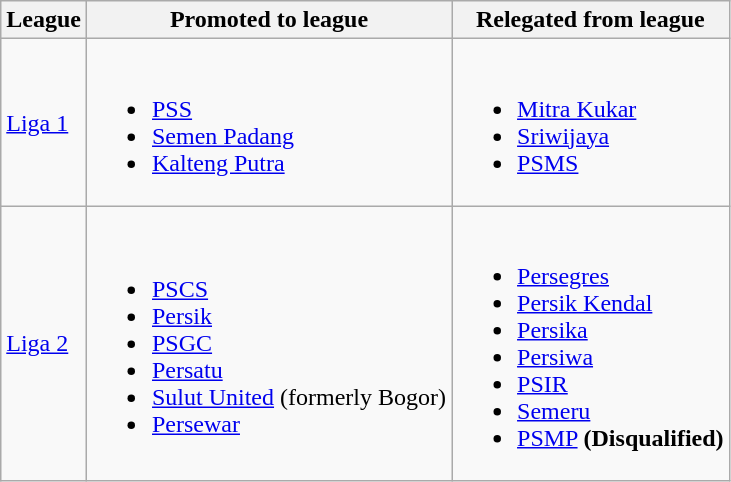<table class="wikitable">
<tr>
<th>League</th>
<th>Promoted to league</th>
<th>Relegated from league</th>
</tr>
<tr>
<td><a href='#'>Liga 1</a></td>
<td><br><ul><li><a href='#'>PSS</a></li><li><a href='#'>Semen Padang</a></li><li><a href='#'>Kalteng Putra</a></li></ul></td>
<td><br><ul><li><a href='#'>Mitra Kukar</a></li><li><a href='#'>Sriwijaya</a></li><li><a href='#'>PSMS</a></li></ul></td>
</tr>
<tr>
<td><a href='#'>Liga 2</a></td>
<td><br><ul><li><a href='#'>PSCS</a></li><li><a href='#'>Persik</a></li><li><a href='#'>PSGC</a></li><li><a href='#'>Persatu</a></li><li><a href='#'>Sulut United</a> (formerly Bogor)</li><li><a href='#'>Persewar</a></li></ul></td>
<td><br><ul><li><a href='#'>Persegres</a></li><li><a href='#'>Persik Kendal</a></li><li><a href='#'>Persika</a></li><li><a href='#'>Persiwa</a></li><li><a href='#'>PSIR</a></li><li><a href='#'>Semeru</a></li><li><a href='#'>PSMP</a> <strong>(Disqualified)</strong></li></ul></td>
</tr>
</table>
